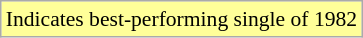<table class="wikitable" style="font-size:90%;">
<tr>
<td style="background-color:#FFFF99"> Indicates best-performing single of 1982</td>
</tr>
</table>
